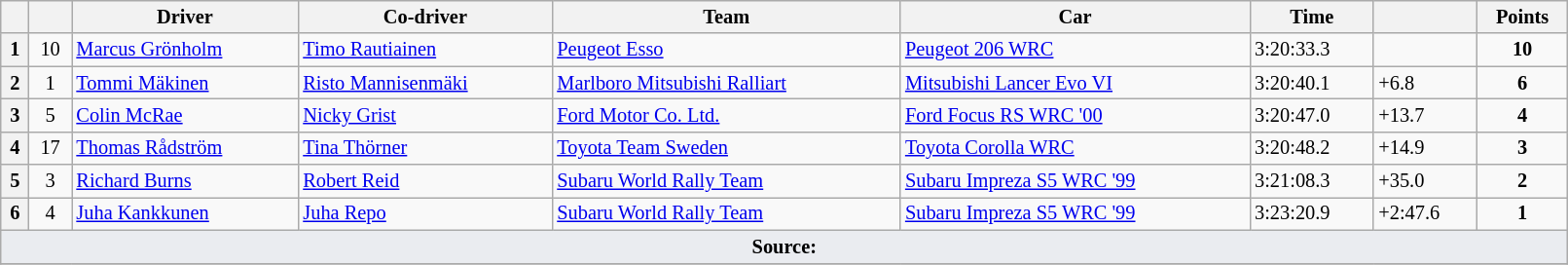<table class="wikitable" width=85% style="font-size: 85%;">
<tr>
<th></th>
<th></th>
<th>Driver</th>
<th>Co-driver</th>
<th>Team</th>
<th>Car</th>
<th>Time</th>
<th></th>
<th>Points</th>
</tr>
<tr>
<th>1</th>
<td align="center">10</td>
<td> <a href='#'>Marcus Grönholm</a></td>
<td> <a href='#'>Timo Rautiainen</a></td>
<td> <a href='#'>Peugeot Esso</a></td>
<td><a href='#'>Peugeot 206 WRC</a></td>
<td>3:20:33.3</td>
<td></td>
<td align="center"><strong>10</strong></td>
</tr>
<tr>
<th>2</th>
<td align="center">1</td>
<td> <a href='#'>Tommi Mäkinen</a></td>
<td> <a href='#'>Risto Mannisenmäki</a></td>
<td> <a href='#'>Marlboro Mitsubishi Ralliart</a></td>
<td><a href='#'>Mitsubishi Lancer Evo VI</a></td>
<td>3:20:40.1</td>
<td>+6.8</td>
<td align="center"><strong>6</strong></td>
</tr>
<tr>
<th>3</th>
<td align="center">5</td>
<td> <a href='#'>Colin McRae</a></td>
<td> <a href='#'>Nicky Grist</a></td>
<td> <a href='#'>Ford Motor Co. Ltd.</a></td>
<td><a href='#'>Ford Focus RS WRC '00</a></td>
<td>3:20:47.0</td>
<td>+13.7</td>
<td align="center"><strong>4</strong></td>
</tr>
<tr>
<th>4</th>
<td align="center">17</td>
<td> <a href='#'>Thomas Rådström</a></td>
<td> <a href='#'>Tina Thörner</a></td>
<td> <a href='#'>Toyota Team Sweden</a></td>
<td><a href='#'>Toyota Corolla WRC</a></td>
<td>3:20:48.2</td>
<td>+14.9</td>
<td align="center"><strong>3</strong></td>
</tr>
<tr>
<th>5</th>
<td align="center">3</td>
<td> <a href='#'>Richard Burns</a></td>
<td> <a href='#'>Robert Reid</a></td>
<td> <a href='#'>Subaru World Rally Team</a></td>
<td><a href='#'>Subaru Impreza S5 WRC '99</a></td>
<td>3:21:08.3</td>
<td>+35.0</td>
<td align="center"><strong>2</strong></td>
</tr>
<tr>
<th>6</th>
<td align="center">4</td>
<td> <a href='#'>Juha Kankkunen</a></td>
<td> <a href='#'>Juha Repo</a></td>
<td> <a href='#'>Subaru World Rally Team</a></td>
<td><a href='#'>Subaru Impreza S5 WRC '99</a></td>
<td>3:23:20.9</td>
<td>+2:47.6</td>
<td align="center"><strong>1</strong></td>
</tr>
<tr>
<td style="background-color:#EAECF0; text-align:center" colspan="9"><strong>Source:</strong></td>
</tr>
<tr>
</tr>
</table>
